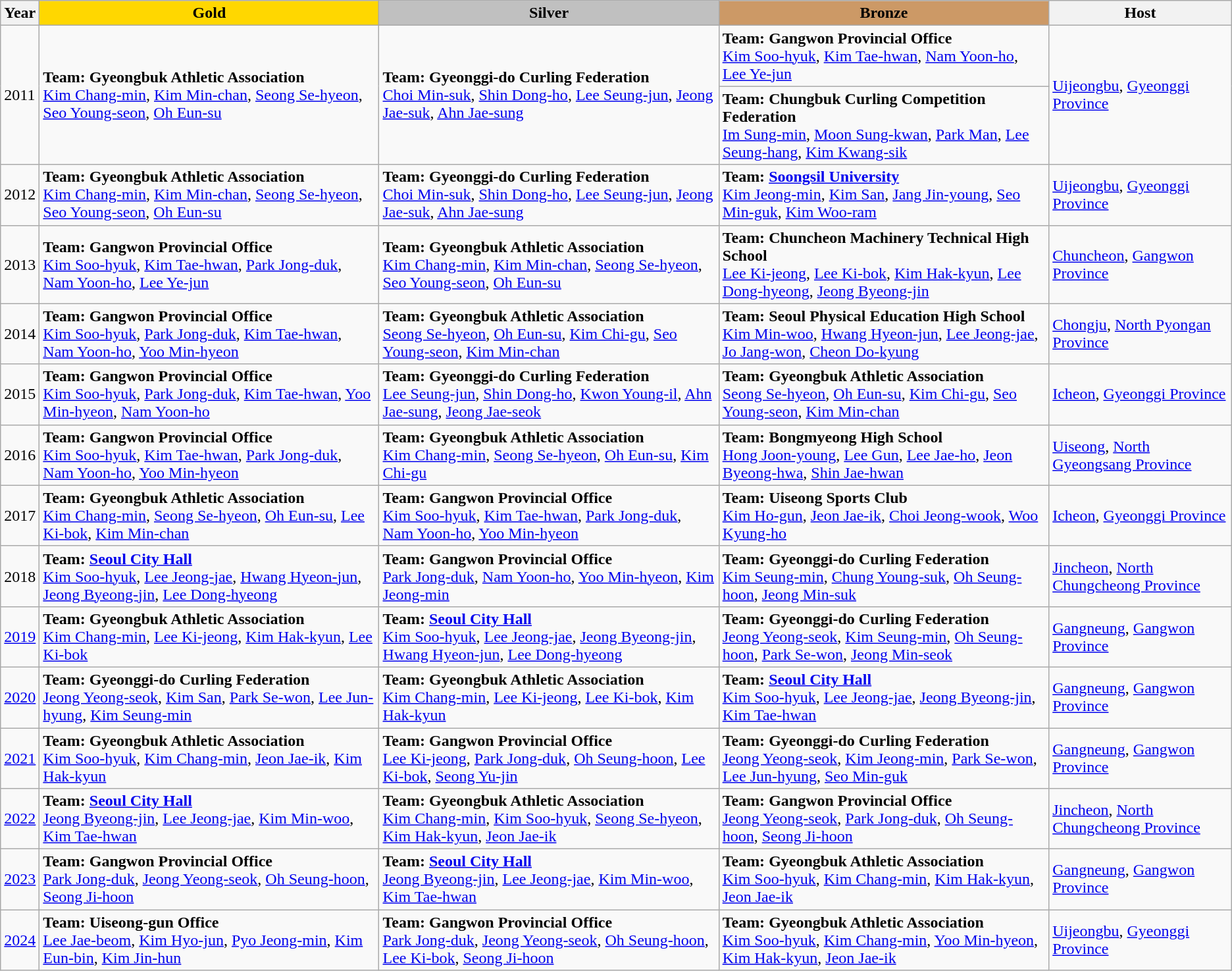<table class="wikitable">
<tr>
<th>Year</th>
<th style="background:gold;">Gold</th>
<th style="background:silver;">Silver</th>
<th style="background:#c96;">Bronze</th>
<th>Host</th>
</tr>
<tr>
<td rowspan=2>2011</td>
<td rowspan=2><strong>Team:</strong> <strong> Gyeongbuk Athletic Association</strong><br><a href='#'>Kim Chang-min</a>, <a href='#'>Kim Min-chan</a>, <a href='#'>Seong Se-hyeon</a>, <a href='#'>Seo Young-seon</a>, <a href='#'>Oh Eun-su</a></td>
<td rowspan=2><strong>Team:</strong> <strong> Gyeonggi-do Curling Federation</strong><br><a href='#'>Choi Min-suk</a>, <a href='#'>Shin Dong-ho</a>, <a href='#'>Lee Seung-jun</a>, <a href='#'>Jeong Jae-suk</a>, <a href='#'>Ahn Jae-sung</a></td>
<td><strong>Team:</strong> <strong> Gangwon Provincial Office</strong><br><a href='#'>Kim Soo-hyuk</a>, <a href='#'>Kim Tae-hwan</a>, <a href='#'>Nam Yoon-ho</a>, <a href='#'>Lee Ye-jun</a></td>
<td rowspan=2><a href='#'>Uijeongbu</a>, <a href='#'>Gyeonggi Province</a></td>
</tr>
<tr>
<td><strong>Team:</strong> <strong> Chungbuk Curling Competition Federation</strong><br><a href='#'>Im Sung-min</a>, <a href='#'>Moon Sung-kwan</a>, <a href='#'>Park Man</a>, <a href='#'>Lee Seung-hang</a>, <a href='#'>Kim Kwang-sik</a></td>
</tr>
<tr>
<td>2012</td>
<td><strong>Team:</strong> <strong> Gyeongbuk Athletic Association</strong><br><a href='#'>Kim Chang-min</a>, <a href='#'>Kim Min-chan</a>, <a href='#'>Seong Se-hyeon</a>, <a href='#'>Seo Young-seon</a>, <a href='#'>Oh Eun-su</a></td>
<td><strong>Team:</strong> <strong> Gyeonggi-do Curling Federation</strong><br><a href='#'>Choi Min-suk</a>, <a href='#'>Shin Dong-ho</a>, <a href='#'>Lee Seung-jun</a>, <a href='#'>Jeong Jae-suk</a>, <a href='#'>Ahn Jae-sung</a></td>
<td><strong>Team:</strong> <strong> <a href='#'>Soongsil University</a></strong><br><a href='#'>Kim Jeong-min</a>, <a href='#'>Kim San</a>, <a href='#'>Jang Jin-young</a>, <a href='#'>Seo Min-guk</a>, <a href='#'>Kim Woo-ram</a></td>
<td><a href='#'>Uijeongbu</a>, <a href='#'>Gyeonggi Province</a></td>
</tr>
<tr>
<td>2013</td>
<td><strong>Team:</strong> <strong> Gangwon Provincial Office</strong><br><a href='#'>Kim Soo-hyuk</a>, <a href='#'>Kim Tae-hwan</a>, <a href='#'>Park Jong-duk</a>, <a href='#'>Nam Yoon-ho</a>, <a href='#'>Lee Ye-jun</a></td>
<td><strong>Team:</strong> <strong> Gyeongbuk Athletic Association</strong><br><a href='#'>Kim Chang-min</a>, <a href='#'>Kim Min-chan</a>, <a href='#'>Seong Se-hyeon</a>, <a href='#'>Seo Young-seon</a>, <a href='#'>Oh Eun-su</a></td>
<td><strong>Team:</strong> <strong> Chuncheon Machinery Technical High School</strong><br><a href='#'>Lee Ki-jeong</a>, <a href='#'>Lee Ki-bok</a>, <a href='#'>Kim Hak-kyun</a>, <a href='#'>Lee Dong-hyeong</a>, <a href='#'>Jeong Byeong-jin</a></td>
<td><a href='#'>Chuncheon</a>, <a href='#'>Gangwon Province</a></td>
</tr>
<tr>
<td>2014</td>
<td><strong>Team:</strong> <strong> Gangwon Provincial Office</strong><br><a href='#'>Kim Soo-hyuk</a>, <a href='#'>Park Jong-duk</a>, <a href='#'>Kim Tae-hwan</a>, <a href='#'>Nam Yoon-ho</a>, <a href='#'>Yoo Min-hyeon</a></td>
<td><strong>Team:</strong> <strong> Gyeongbuk Athletic Association</strong><br><a href='#'>Seong Se-hyeon</a>, <a href='#'>Oh Eun-su</a>, <a href='#'>Kim Chi-gu</a>, <a href='#'>Seo Young-seon</a>, <a href='#'>Kim Min-chan</a></td>
<td><strong>Team:</strong> <strong> Seoul Physical Education High School</strong><br><a href='#'>Kim Min-woo</a>, <a href='#'>Hwang Hyeon-jun</a>, <a href='#'>Lee Jeong-jae</a>, <a href='#'>Jo Jang-won</a>, <a href='#'>Cheon Do-kyung</a></td>
<td><a href='#'>Chongju</a>, <a href='#'>North Pyongan Province</a></td>
</tr>
<tr>
<td>2015</td>
<td><strong>Team:</strong> <strong> Gangwon Provincial Office</strong><br><a href='#'>Kim Soo-hyuk</a>, <a href='#'>Park Jong-duk</a>, <a href='#'>Kim Tae-hwan</a>, <a href='#'>Yoo Min-hyeon</a>, <a href='#'>Nam Yoon-ho</a></td>
<td><strong>Team:</strong> <strong> Gyeonggi-do Curling Federation</strong><br><a href='#'>Lee Seung-jun</a>, <a href='#'>Shin Dong-ho</a>, <a href='#'>Kwon Young-il</a>, <a href='#'>Ahn Jae-sung</a>, <a href='#'>Jeong Jae-seok</a></td>
<td><strong>Team:</strong> <strong> Gyeongbuk Athletic Association</strong><br><a href='#'>Seong Se-hyeon</a>, <a href='#'>Oh Eun-su</a>, <a href='#'>Kim Chi-gu</a>, <a href='#'>Seo Young-seon</a>, <a href='#'>Kim Min-chan</a></td>
<td><a href='#'>Icheon</a>, <a href='#'>Gyeonggi Province</a></td>
</tr>
<tr>
<td>2016</td>
<td><strong>Team:</strong> <strong> Gangwon Provincial Office</strong><br><a href='#'>Kim Soo-hyuk</a>, <a href='#'>Kim Tae-hwan</a>, <a href='#'>Park Jong-duk</a>, <a href='#'>Nam Yoon-ho</a>, <a href='#'>Yoo Min-hyeon</a></td>
<td><strong>Team:</strong> <strong> Gyeongbuk Athletic Association</strong><br><a href='#'>Kim Chang-min</a>, <a href='#'>Seong Se-hyeon</a>, <a href='#'>Oh Eun-su</a>, <a href='#'>Kim Chi-gu</a></td>
<td><strong>Team:</strong> <strong> Bongmyeong High School</strong><br><a href='#'>Hong Joon-young</a>, <a href='#'>Lee Gun</a>, <a href='#'>Lee Jae-ho</a>, <a href='#'>Jeon Byeong-hwa</a>, <a href='#'>Shin Jae-hwan</a></td>
<td><a href='#'>Uiseong</a>, <a href='#'>North Gyeongsang Province</a></td>
</tr>
<tr>
<td>2017</td>
<td><strong>Team:</strong> <strong> Gyeongbuk Athletic Association</strong><br><a href='#'>Kim Chang-min</a>, <a href='#'>Seong Se-hyeon</a>, <a href='#'>Oh Eun-su</a>, <a href='#'>Lee Ki-bok</a>, <a href='#'>Kim Min-chan</a></td>
<td><strong>Team:</strong> <strong> Gangwon Provincial Office</strong><br><a href='#'>Kim Soo-hyuk</a>, <a href='#'>Kim Tae-hwan</a>, <a href='#'>Park Jong-duk</a>, <a href='#'>Nam Yoon-ho</a>, <a href='#'>Yoo Min-hyeon</a></td>
<td><strong>Team:</strong> <strong> Uiseong Sports Club</strong><br><a href='#'>Kim Ho-gun</a>, <a href='#'>Jeon Jae-ik</a>, <a href='#'>Choi Jeong-wook</a>, <a href='#'>Woo Kyung-ho</a></td>
<td><a href='#'>Icheon</a>, <a href='#'>Gyeonggi Province</a></td>
</tr>
<tr>
<td>2018</td>
<td><strong>Team:</strong> <strong> <a href='#'>Seoul City Hall</a></strong><br><a href='#'>Kim Soo-hyuk</a>, <a href='#'>Lee Jeong-jae</a>, <a href='#'>Hwang Hyeon-jun</a>, <a href='#'>Jeong Byeong-jin</a>, <a href='#'>Lee Dong-hyeong</a></td>
<td><strong>Team:</strong> <strong> Gangwon Provincial Office</strong><br><a href='#'>Park Jong-duk</a>, <a href='#'>Nam Yoon-ho</a>, <a href='#'>Yoo Min-hyeon</a>, <a href='#'>Kim Jeong-min</a></td>
<td><strong>Team:</strong> <strong> Gyeonggi-do Curling Federation</strong><br><a href='#'>Kim Seung-min</a>, <a href='#'>Chung Young-suk</a>, <a href='#'>Oh Seung-hoon</a>, <a href='#'>Jeong Min-suk</a></td>
<td><a href='#'>Jincheon</a>, <a href='#'>North Chungcheong Province</a></td>
</tr>
<tr>
<td><a href='#'>2019</a></td>
<td><strong>Team:</strong> <strong> Gyeongbuk Athletic Association</strong><br><a href='#'>Kim Chang-min</a>, <a href='#'>Lee Ki-jeong</a>, <a href='#'>Kim Hak-kyun</a>, <a href='#'>Lee Ki-bok</a></td>
<td><strong>Team:</strong> <strong> <a href='#'>Seoul City Hall</a></strong><br><a href='#'>Kim Soo-hyuk</a>, <a href='#'>Lee Jeong-jae</a>, <a href='#'>Jeong Byeong-jin</a>, <a href='#'>Hwang Hyeon-jun</a>, <a href='#'>Lee Dong-hyeong</a></td>
<td><strong>Team:</strong> <strong> Gyeonggi-do Curling Federation</strong><br><a href='#'>Jeong Yeong-seok</a>, <a href='#'>Kim Seung-min</a>, <a href='#'>Oh Seung-hoon</a>, <a href='#'>Park Se-won</a>, <a href='#'>Jeong Min-seok</a></td>
<td><a href='#'>Gangneung</a>, <a href='#'>Gangwon Province</a></td>
</tr>
<tr>
<td><a href='#'>2020</a></td>
<td><strong>Team:</strong> <strong> Gyeonggi-do Curling Federation</strong><br><a href='#'>Jeong Yeong-seok</a>, <a href='#'>Kim San</a>, <a href='#'>Park Se-won</a>, <a href='#'>Lee Jun-hyung</a>, <a href='#'>Kim Seung-min</a></td>
<td><strong>Team:</strong> <strong> Gyeongbuk Athletic Association</strong><br><a href='#'>Kim Chang-min</a>, <a href='#'>Lee Ki-jeong</a>, <a href='#'>Lee Ki-bok</a>, <a href='#'>Kim Hak-kyun</a></td>
<td><strong>Team:</strong> <strong> <a href='#'>Seoul City Hall</a></strong><br><a href='#'>Kim Soo-hyuk</a>, <a href='#'>Lee Jeong-jae</a>, <a href='#'>Jeong Byeong-jin</a>, <a href='#'>Kim Tae-hwan</a></td>
<td><a href='#'>Gangneung</a>, <a href='#'>Gangwon Province</a></td>
</tr>
<tr>
<td><a href='#'>2021</a></td>
<td><strong>Team:</strong> <strong> Gyeongbuk Athletic Association</strong><br><a href='#'>Kim Soo-hyuk</a>, <a href='#'>Kim Chang-min</a>, <a href='#'>Jeon Jae-ik</a>, <a href='#'>Kim Hak-kyun</a></td>
<td><strong>Team:</strong> <strong> Gangwon Provincial Office</strong><br><a href='#'>Lee Ki-jeong</a>, <a href='#'>Park Jong-duk</a>, <a href='#'>Oh Seung-hoon</a>, <a href='#'>Lee Ki-bok</a>, <a href='#'>Seong Yu-jin</a></td>
<td><strong>Team:</strong> <strong> Gyeonggi-do Curling Federation</strong><br><a href='#'>Jeong Yeong-seok</a>, <a href='#'>Kim Jeong-min</a>, <a href='#'>Park Se-won</a>, <a href='#'>Lee Jun-hyung</a>, <a href='#'>Seo Min-guk</a></td>
<td><a href='#'>Gangneung</a>, <a href='#'>Gangwon Province</a></td>
</tr>
<tr>
<td><a href='#'>2022</a></td>
<td><strong>Team:</strong> <strong> <a href='#'>Seoul City Hall</a></strong><br><a href='#'>Jeong Byeong-jin</a>, <a href='#'>Lee Jeong-jae</a>, <a href='#'>Kim Min-woo</a>, <a href='#'>Kim Tae-hwan</a></td>
<td><strong>Team:</strong> <strong> Gyeongbuk Athletic Association</strong><br><a href='#'>Kim Chang-min</a>, <a href='#'>Kim Soo-hyuk</a>, <a href='#'>Seong Se-hyeon</a>, <a href='#'>Kim Hak-kyun</a>, <a href='#'>Jeon Jae-ik</a></td>
<td><strong>Team:</strong> <strong> Gangwon Provincial Office</strong><br><a href='#'>Jeong Yeong-seok</a>, <a href='#'>Park Jong-duk</a>, <a href='#'>Oh Seung-hoon</a>, <a href='#'>Seong Ji-hoon</a></td>
<td><a href='#'>Jincheon</a>, <a href='#'>North Chungcheong Province</a></td>
</tr>
<tr>
<td><a href='#'>2023</a></td>
<td><strong>Team:</strong> <strong> Gangwon Provincial Office</strong><br><a href='#'>Park Jong-duk</a>, <a href='#'>Jeong Yeong-seok</a>, <a href='#'>Oh Seung-hoon</a>, <a href='#'>Seong Ji-hoon</a></td>
<td><strong>Team:</strong> <strong> <a href='#'>Seoul City Hall</a></strong><br><a href='#'>Jeong Byeong-jin</a>, <a href='#'>Lee Jeong-jae</a>, <a href='#'>Kim Min-woo</a>, <a href='#'>Kim Tae-hwan</a></td>
<td><strong>Team:</strong> <strong> Gyeongbuk Athletic Association</strong><br><a href='#'>Kim Soo-hyuk</a>, <a href='#'>Kim Chang-min</a>, <a href='#'>Kim Hak-kyun</a>, <a href='#'>Jeon Jae-ik</a></td>
<td><a href='#'>Gangneung</a>, <a href='#'>Gangwon Province</a></td>
</tr>
<tr>
<td><a href='#'>2024</a></td>
<td><strong>Team:</strong> <strong> Uiseong-gun Office</strong><br><a href='#'>Lee Jae-beom</a>, <a href='#'>Kim Hyo-jun</a>, <a href='#'>Pyo Jeong-min</a>, <a href='#'>Kim Eun-bin</a>, <a href='#'>Kim Jin-hun</a></td>
<td><strong>Team:</strong> <strong> Gangwon Provincial Office</strong><br><a href='#'>Park Jong-duk</a>, <a href='#'>Jeong Yeong-seok</a>, <a href='#'>Oh Seung-hoon</a>, <a href='#'>Lee Ki-bok</a>, <a href='#'>Seong Ji-hoon</a></td>
<td><strong>Team:</strong> <strong> Gyeongbuk Athletic Association</strong><br><a href='#'>Kim Soo-hyuk</a>, <a href='#'>Kim Chang-min</a>, <a href='#'>Yoo Min-hyeon</a>, <a href='#'>Kim Hak-kyun</a>, <a href='#'>Jeon Jae-ik</a></td>
<td><a href='#'>Uijeongbu</a>, <a href='#'>Gyeonggi Province</a></td>
</tr>
</table>
